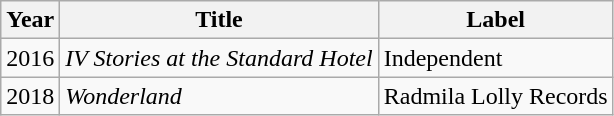<table class="wikitable">
<tr>
<th>Year</th>
<th>Title</th>
<th>Label</th>
</tr>
<tr>
<td>2016</td>
<td><em>IV Stories at the Standard Hotel</em></td>
<td>Independent</td>
</tr>
<tr>
<td>2018</td>
<td><em>Wonderland</em></td>
<td>Radmila Lolly Records</td>
</tr>
</table>
